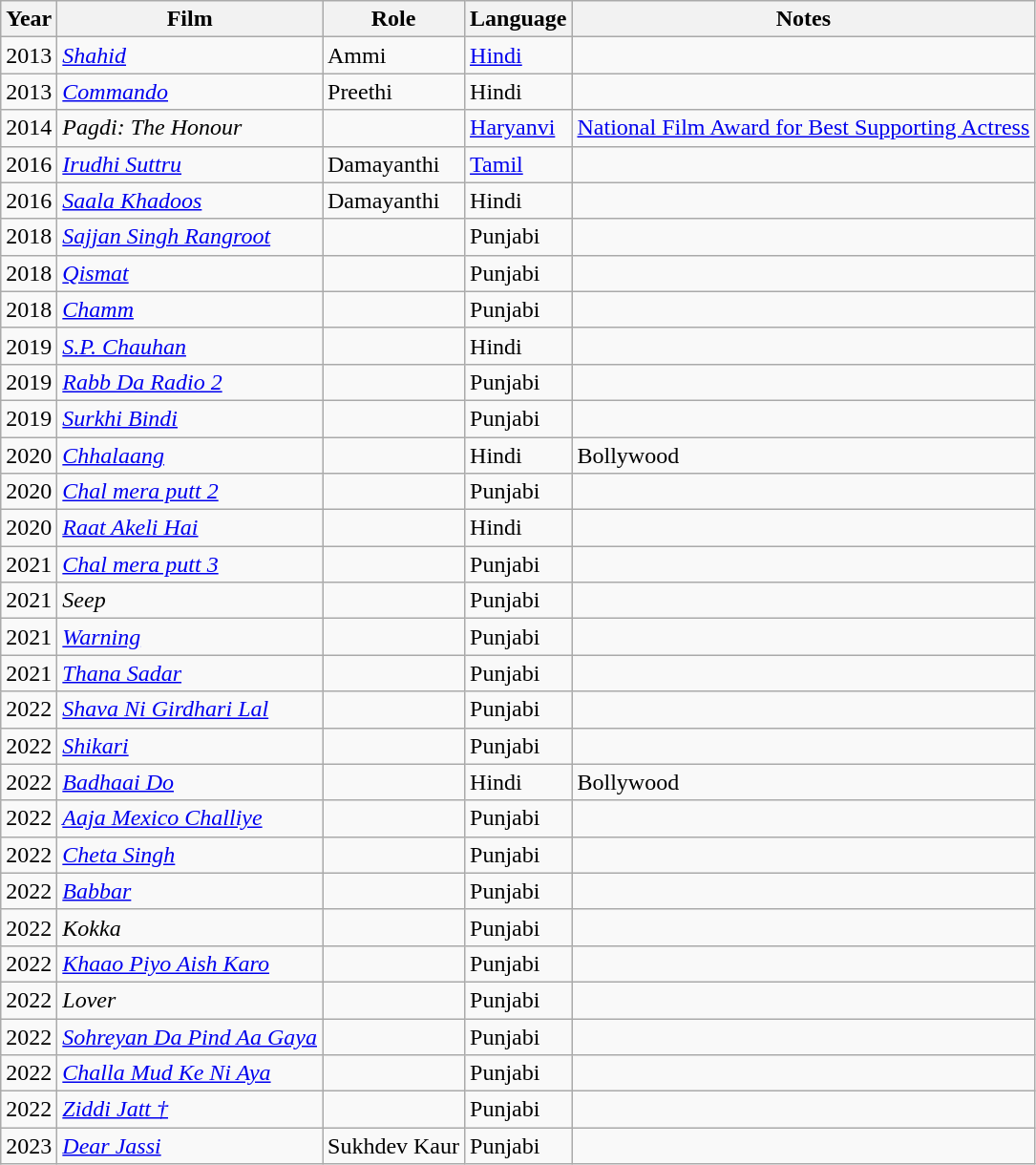<table class="wikitable">
<tr>
<th>Year</th>
<th>Film</th>
<th>Role</th>
<th>Language</th>
<th>Notes</th>
</tr>
<tr>
<td>2013</td>
<td><em><a href='#'>Shahid</a></em></td>
<td>Ammi</td>
<td><a href='#'>Hindi</a></td>
<td></td>
</tr>
<tr>
<td>2013</td>
<td><em><a href='#'>Commando</a></em></td>
<td>Preethi</td>
<td>Hindi</td>
<td></td>
</tr>
<tr>
<td>2014</td>
<td><em>Pagdi: The Honour</em></td>
<td></td>
<td><a href='#'>Haryanvi</a></td>
<td><a href='#'>National Film Award for Best Supporting Actress</a></td>
</tr>
<tr>
<td>2016</td>
<td><em><a href='#'>Irudhi Suttru</a></em></td>
<td>Damayanthi</td>
<td><a href='#'>Tamil</a></td>
<td></td>
</tr>
<tr>
<td>2016</td>
<td><em><a href='#'>Saala Khadoos</a></em></td>
<td>Damayanthi</td>
<td>Hindi</td>
<td></td>
</tr>
<tr>
<td>2018</td>
<td><em><a href='#'>Sajjan Singh Rangroot</a></em></td>
<td></td>
<td>Punjabi</td>
<td></td>
</tr>
<tr>
<td>2018</td>
<td><em><a href='#'>Qismat</a></em></td>
<td></td>
<td>Punjabi</td>
<td></td>
</tr>
<tr>
<td>2018</td>
<td><em><a href='#'>Chamm</a></em></td>
<td></td>
<td>Punjabi</td>
<td></td>
</tr>
<tr>
<td>2019</td>
<td><em><a href='#'>S.P. Chauhan</a></em></td>
<td></td>
<td>Hindi</td>
<td></td>
</tr>
<tr>
<td>2019</td>
<td><em><a href='#'>Rabb Da Radio 2</a></em></td>
<td></td>
<td>Punjabi</td>
<td></td>
</tr>
<tr>
<td>2019</td>
<td><em><a href='#'>Surkhi Bindi</a></em></td>
<td></td>
<td>Punjabi</td>
<td></td>
</tr>
<tr>
<td>2020</td>
<td><em> <a href='#'>Chhalaang</a> </em></td>
<td></td>
<td>Hindi</td>
<td>Bollywood</td>
</tr>
<tr>
<td>2020</td>
<td><em><a href='#'>Chal mera putt 2</a></em></td>
<td></td>
<td>Punjabi</td>
<td></td>
</tr>
<tr>
<td>2020</td>
<td><em><a href='#'>Raat Akeli Hai</a></em></td>
<td></td>
<td>Hindi</td>
<td></td>
</tr>
<tr>
<td>2021</td>
<td><em><a href='#'>Chal mera putt 3</a></em></td>
<td></td>
<td>Punjabi</td>
<td></td>
</tr>
<tr>
<td>2021</td>
<td><em>Seep</em></td>
<td></td>
<td>Punjabi</td>
<td></td>
</tr>
<tr>
<td>2021</td>
<td><em><a href='#'>Warning</a></em></td>
<td></td>
<td>Punjabi</td>
<td></td>
</tr>
<tr>
<td>2021</td>
<td><em><a href='#'>Thana Sadar</a></em></td>
<td></td>
<td>Punjabi</td>
<td></td>
</tr>
<tr>
<td>2022</td>
<td><em><a href='#'>Shava Ni Girdhari Lal</a></em></td>
<td></td>
<td>Punjabi</td>
<td></td>
</tr>
<tr>
<td>2022</td>
<td><em><a href='#'>Shikari</a></em></td>
<td></td>
<td>Punjabi</td>
<td></td>
</tr>
<tr>
<td>2022</td>
<td><em><a href='#'>Badhaai Do</a></em></td>
<td></td>
<td>Hindi</td>
<td>Bollywood</td>
</tr>
<tr>
<td>2022</td>
<td><em><a href='#'>Aaja Mexico Challiye</a></em></td>
<td></td>
<td>Punjabi</td>
<td></td>
</tr>
<tr>
<td>2022</td>
<td><em><a href='#'>Cheta Singh</a></em></td>
<td></td>
<td>Punjabi</td>
<td></td>
</tr>
<tr>
<td>2022</td>
<td><em><a href='#'>Babbar</a></em></td>
<td></td>
<td>Punjabi</td>
<td></td>
</tr>
<tr>
<td>2022</td>
<td><em>Kokka</em></td>
<td></td>
<td>Punjabi</td>
<td></td>
</tr>
<tr>
<td>2022</td>
<td><em><a href='#'>Khaao Piyo Aish Karo</a></em></td>
<td></td>
<td>Punjabi</td>
<td></td>
</tr>
<tr>
<td>2022</td>
<td><em>Lover</em></td>
<td></td>
<td>Punjabi</td>
<td></td>
</tr>
<tr>
<td>2022</td>
<td><em><a href='#'>Sohreyan Da Pind Aa Gaya</a></em></td>
<td></td>
<td>Punjabi</td>
<td></td>
</tr>
<tr>
<td>2022</td>
<td><em><a href='#'>Challa Mud Ke Ni Aya</a></em></td>
<td></td>
<td>Punjabi</td>
<td></td>
</tr>
<tr>
<td>2022</td>
<td><em><a href='#'>Ziddi Jatt †</a></em></td>
<td></td>
<td>Punjabi</td>
<td></td>
</tr>
<tr>
<td>2023</td>
<td><em><a href='#'>Dear Jassi</a></em></td>
<td>Sukhdev Kaur</td>
<td>Punjabi</td>
<td></td>
</tr>
</table>
